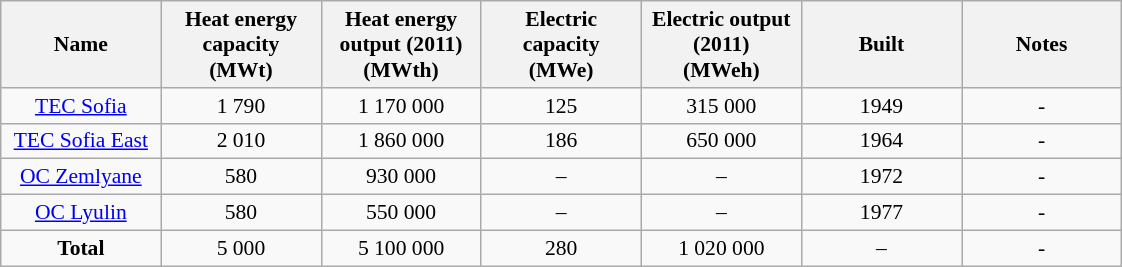<table class="wikitable sortable" style="text-align:center; font-size:90%;">
<tr>
<th width=100 align="center">Name</th>
<th width=100 align="center">Heat energy capacity<br>(MWt)</th>
<th width=100 align="center">Heat energy output (2011)<br>(MWth)</th>
<th width=100 align="center">Electric capacity<br>(MWe)</th>
<th width=100 align="center">Electric output (2011)<br>(MWeh)</th>
<th width=100 align="center">Built</th>
<th width=100 align="center">Notes</th>
</tr>
<tr>
<td><a href='#'>TEC Sofia</a></td>
<td>1 790 </td>
<td>1 170 000 </td>
<td>125</td>
<td>315 000 </td>
<td>1949 </td>
<td>-</td>
</tr>
<tr>
<td><a href='#'>TEC Sofia East</a></td>
<td>2 010 </td>
<td>1 860 000 </td>
<td>186</td>
<td>650 000 </td>
<td>1964 </td>
<td>-</td>
</tr>
<tr>
<td><a href='#'>OC Zemlyane</a></td>
<td>580 </td>
<td>930 000 </td>
<td>–</td>
<td>–</td>
<td>1972 </td>
<td>-</td>
</tr>
<tr>
<td><a href='#'>OC Lyulin</a></td>
<td>580 </td>
<td>550 000 </td>
<td>–</td>
<td>–</td>
<td>1977 </td>
<td>-</td>
</tr>
<tr>
<td><strong>Total</strong></td>
<td>5 000 </td>
<td>5 100 000 </td>
<td>280 </td>
<td>1 020 000 </td>
<td>–</td>
<td>-</td>
</tr>
</table>
